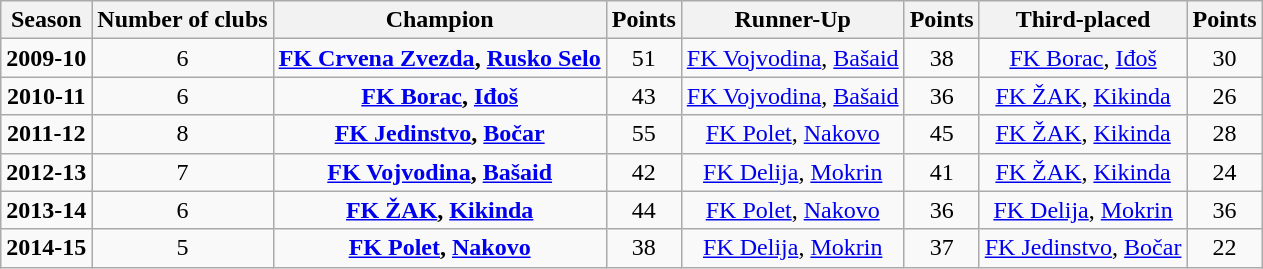<table class="wikitable" style="text-align:center;">
<tr>
<th>Season</th>
<th>Number of clubs</th>
<th>Champion</th>
<th>Points</th>
<th>Runner-Up</th>
<th>Points</th>
<th>Third-placed</th>
<th>Points</th>
</tr>
<tr>
<td><strong>2009-10</strong></td>
<td>6</td>
<td><strong><a href='#'>FK Crvena Zvezda</a>, <a href='#'>Rusko Selo</a></strong></td>
<td>51</td>
<td><a href='#'>FK Vojvodina</a>, <a href='#'>Bašaid</a></td>
<td>38</td>
<td><a href='#'>FK Borac</a>, <a href='#'>Iđoš</a></td>
<td>30</td>
</tr>
<tr>
<td><strong>2010-11</strong></td>
<td>6</td>
<td><strong><a href='#'>FK Borac</a>, <a href='#'>Iđoš</a></strong></td>
<td>43</td>
<td><a href='#'>FK Vojvodina</a>, <a href='#'>Bašaid</a></td>
<td>36</td>
<td><a href='#'>FK ŽAK</a>, <a href='#'>Kikinda</a></td>
<td>26</td>
</tr>
<tr>
<td><strong>2011-12</strong></td>
<td>8</td>
<td><strong><a href='#'>FK Jedinstvo</a>, <a href='#'>Bočar</a></strong></td>
<td>55</td>
<td><a href='#'>FK Polet</a>, <a href='#'>Nakovo</a></td>
<td>45</td>
<td><a href='#'>FK ŽAK</a>, <a href='#'>Kikinda</a></td>
<td>28</td>
</tr>
<tr>
<td><strong>2012-13</strong></td>
<td>7</td>
<td><strong><a href='#'>FK Vojvodina</a>, <a href='#'>Bašaid</a></strong></td>
<td>42</td>
<td><a href='#'>FK Delija</a>, <a href='#'>Mokrin</a></td>
<td>41</td>
<td><a href='#'>FK ŽAK</a>, <a href='#'>Kikinda</a></td>
<td>24</td>
</tr>
<tr>
<td><strong>2013-14</strong></td>
<td>6</td>
<td><strong><a href='#'>FK ŽAK</a>, <a href='#'>Kikinda</a></strong></td>
<td>44</td>
<td><a href='#'>FK Polet</a>, <a href='#'>Nakovo</a></td>
<td>36</td>
<td><a href='#'>FK Delija</a>, <a href='#'>Mokrin</a></td>
<td>36</td>
</tr>
<tr>
<td><strong>2014-15</strong></td>
<td>5</td>
<td><strong><a href='#'>FK Polet</a>, <a href='#'>Nakovo</a></strong></td>
<td>38</td>
<td><a href='#'>FK Delija</a>, <a href='#'>Mokrin</a></td>
<td>37</td>
<td><a href='#'>FK Jedinstvo</a>, <a href='#'>Bočar</a></td>
<td>22</td>
</tr>
</table>
